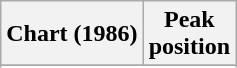<table class="wikitable sortable plainrowheaders">
<tr>
<th>Chart (1986)</th>
<th>Peak<br>position</th>
</tr>
<tr>
</tr>
<tr>
</tr>
<tr>
</tr>
<tr>
</tr>
</table>
